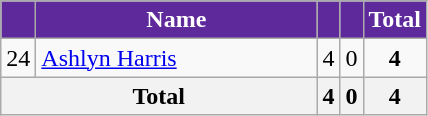<table class="wikitable" style="text-align:center;">
<tr>
<th style="background:#5E299A; color:white; width=10;"></th>
<th scope="col" style="background:#5E299A; color:white; width:180px;"><strong>Name</strong></th>
<th style="background:#5E299A; color:white; width=80;"></th>
<th style="background:#5E299A; color:white; width=80;"></th>
<th style="background:#5E299A; color:white; width=80;"><strong>Total</strong></th>
</tr>
<tr>
<td>24</td>
<td align=left> <a href='#'>Ashlyn Harris</a></td>
<td>4</td>
<td>0</td>
<td><strong>4</strong></td>
</tr>
<tr>
<th colspan=2>Total</th>
<th><strong>4</strong></th>
<th><strong>0</strong></th>
<th><strong>4</strong></th>
</tr>
</table>
